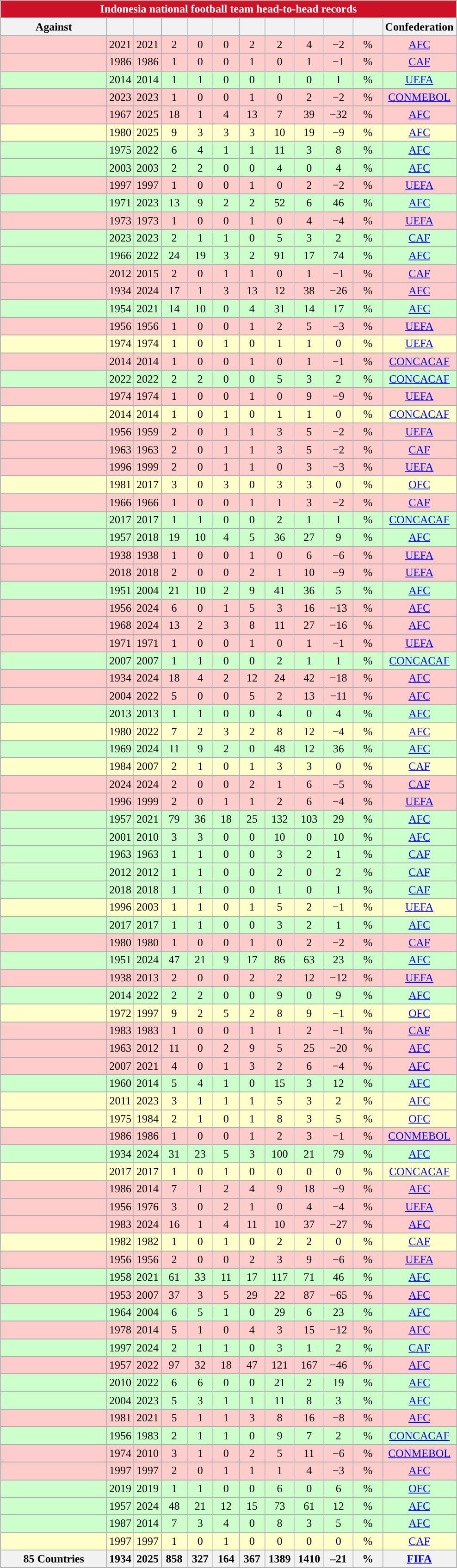<table class="wikitable sortable mw-collapsible mw-collapsed" style="text-align:center; margin:0.5em auto;">
<tr>
<th colspan=12 style="background: #CE1126; color: #FFFFFF;">Indonesia national football team head-to-head records</th>
</tr>
<tr>
<th style="width:145px;">Against</th>
<th width=30></th>
<th width=30></th>
<th width=30></th>
<th width=30></th>
<th width=30></th>
<th width=30></th>
<th width=35></th>
<th width=35></th>
<th width=35></th>
<th width=35></th>
<th style="width:1px;">Confederation</th>
</tr>
<tr>
</tr>
<tr>
</tr>
<tr bgcolor=FFCCCC>
<td style="text-align:left;"></td>
<td>2021</td>
<td>2021</td>
<td>2</td>
<td>0</td>
<td>0</td>
<td>2</td>
<td>2</td>
<td>4</td>
<td>−2</td>
<td>%</td>
<td><a href='#'>AFC</a></td>
</tr>
<tr>
</tr>
<tr>
</tr>
<tr bgcolor=FFCCCC>
<td style="text-align:left;"></td>
<td>1986</td>
<td>1986</td>
<td>1</td>
<td>0</td>
<td>0</td>
<td>1</td>
<td>0</td>
<td>1</td>
<td>−1</td>
<td>%</td>
<td><a href='#'>CAF</a></td>
</tr>
<tr>
</tr>
<tr>
</tr>
<tr bgcolor=CCFFCC>
<td style="text-align:left;"></td>
<td>2014</td>
<td>2014</td>
<td>1</td>
<td>1</td>
<td>0</td>
<td>0</td>
<td>1</td>
<td>0</td>
<td>1</td>
<td>%</td>
<td><a href='#'>UEFA</a></td>
</tr>
<tr>
</tr>
<tr bgcolor=FFCCCC>
<td style="text-align:left;"></td>
<td>2023</td>
<td>2023</td>
<td>1</td>
<td>0</td>
<td>0</td>
<td>1</td>
<td>0</td>
<td>2</td>
<td>−2</td>
<td>%</td>
<td><a href='#'>CONMEBOL</a></td>
</tr>
<tr>
</tr>
<tr>
</tr>
<tr bgcolor=FFCCCC>
<td style="text-align:left;"></td>
<td>1967</td>
<td>2025</td>
<td>18</td>
<td>1</td>
<td>4</td>
<td>13</td>
<td>7</td>
<td>39</td>
<td>−32</td>
<td>%</td>
<td><a href='#'>AFC</a></td>
</tr>
<tr>
</tr>
<tr>
</tr>
<tr bgcolor=FFFFCC>
<td style="text-align:left;"></td>
<td>1980</td>
<td>2025</td>
<td>9</td>
<td>3</td>
<td>3</td>
<td>3</td>
<td>10</td>
<td>19</td>
<td>−9</td>
<td>%</td>
<td><a href='#'>AFC</a></td>
</tr>
<tr>
</tr>
<tr>
</tr>
<tr bgcolor=CCFFCC>
<td style="text-align:left;"></td>
<td>1975</td>
<td>2022</td>
<td>6</td>
<td>4</td>
<td>1</td>
<td>1</td>
<td>11</td>
<td>3</td>
<td>8</td>
<td>%</td>
<td><a href='#'>AFC</a></td>
</tr>
<tr>
</tr>
<tr>
</tr>
<tr bgcolor=CCFFCC>
<td style="text-align:left;"></td>
<td>2003</td>
<td>2003</td>
<td>2</td>
<td>2</td>
<td>0</td>
<td>0</td>
<td>4</td>
<td>0</td>
<td>4</td>
<td>%</td>
<td><a href='#'>AFC</a></td>
</tr>
<tr>
</tr>
<tr>
</tr>
<tr bgcolor=FFCCCC>
<td style="text-align:left;"></td>
<td>1997</td>
<td>1997</td>
<td>1</td>
<td>0</td>
<td>0</td>
<td>1</td>
<td>0</td>
<td>2</td>
<td>−2</td>
<td>%</td>
<td><a href='#'>UEFA</a></td>
</tr>
<tr>
</tr>
<tr>
</tr>
<tr bgcolor=CCFFCC>
<td style="text-align:left;"></td>
<td>1971</td>
<td>2023</td>
<td>13</td>
<td>9</td>
<td>2</td>
<td>2</td>
<td>52</td>
<td>6</td>
<td>46</td>
<td>%</td>
<td><a href='#'>AFC</a></td>
</tr>
<tr>
</tr>
<tr>
</tr>
<tr bgcolor=FFCCCC>
<td style="text-align:left;"></td>
<td>1973</td>
<td>1973</td>
<td>1</td>
<td>0</td>
<td>0</td>
<td>1</td>
<td>0</td>
<td>4</td>
<td>−4</td>
<td>%</td>
<td><a href='#'>UEFA</a></td>
</tr>
<tr>
</tr>
<tr>
</tr>
<tr bgcolor=CCFFCC>
<td style="text-align:left;"></td>
<td>2023</td>
<td>2023</td>
<td>2</td>
<td>1</td>
<td>1</td>
<td>0</td>
<td>5</td>
<td>3</td>
<td>2</td>
<td>%</td>
<td><a href='#'>CAF</a></td>
</tr>
<tr>
</tr>
<tr>
</tr>
<tr bgcolor=CCFFCC>
<td style="text-align:left;"></td>
<td>1966</td>
<td>2022</td>
<td>24</td>
<td>19</td>
<td>3</td>
<td>2</td>
<td>91</td>
<td>17</td>
<td>74</td>
<td>%</td>
<td><a href='#'>AFC</a></td>
</tr>
<tr>
</tr>
<tr>
</tr>
<tr bgcolor=FFCCCC>
<td style="text-align:left;"></td>
<td>2012</td>
<td>2015</td>
<td>2</td>
<td>0</td>
<td>1</td>
<td>1</td>
<td>0</td>
<td>1</td>
<td>−1</td>
<td>%</td>
<td><a href='#'>CAF</a></td>
</tr>
<tr>
</tr>
<tr>
</tr>
<tr bgcolor=FFCCCC>
<td style="text-align:left;"></td>
<td>1934</td>
<td>2024</td>
<td>17</td>
<td>1</td>
<td>3</td>
<td>13</td>
<td>12</td>
<td>38</td>
<td>−26</td>
<td>%</td>
<td><a href='#'>AFC</a></td>
</tr>
<tr>
</tr>
<tr>
</tr>
<tr bgcolor=CCFFCC>
<td style="text-align:left;"></td>
<td>1954</td>
<td>2021</td>
<td>14</td>
<td>10</td>
<td>0</td>
<td>4</td>
<td>31</td>
<td>14</td>
<td>17</td>
<td>%</td>
<td><a href='#'>AFC</a></td>
</tr>
<tr>
</tr>
<tr>
</tr>
<tr bgcolor=FFCCCC>
<td style="text-align:left;"></td>
<td>1956</td>
<td>1956</td>
<td>1</td>
<td>0</td>
<td>0</td>
<td>1</td>
<td>2</td>
<td>5</td>
<td>−3</td>
<td>%</td>
<td><a href='#'>UEFA</a></td>
</tr>
<tr>
</tr>
<tr>
</tr>
<tr bgcolor=FFFFCC>
<td style="text-align:left;"></td>
<td>1974</td>
<td>1974</td>
<td>1</td>
<td>0</td>
<td>1</td>
<td>0</td>
<td>1</td>
<td>1</td>
<td>0</td>
<td>%</td>
<td><a href='#'>UEFA</a></td>
</tr>
<tr>
</tr>
<tr>
</tr>
<tr bgcolor=FFCCCC>
<td style="text-align:left;"></td>
<td>2014</td>
<td>2014</td>
<td>1</td>
<td>0</td>
<td>0</td>
<td>1</td>
<td>0</td>
<td>1</td>
<td>−1</td>
<td>%</td>
<td><a href='#'>CONCACAF</a></td>
</tr>
<tr>
</tr>
<tr>
</tr>
<tr bgcolor=CCFFCC>
<td style="text-align:left;"></td>
<td>2022</td>
<td>2022</td>
<td>2</td>
<td>2</td>
<td>0</td>
<td>0</td>
<td>5</td>
<td>3</td>
<td>2</td>
<td>%</td>
<td><a href='#'>CONCACAF</a></td>
</tr>
<tr>
</tr>
<tr>
</tr>
<tr bgcolor=FFCCCC>
<td style="text-align:left;"></td>
<td>1974</td>
<td>1974</td>
<td>1</td>
<td>0</td>
<td>0</td>
<td>1</td>
<td>0</td>
<td>9</td>
<td>−9</td>
<td>%</td>
<td><a href='#'>UEFA</a></td>
</tr>
<tr>
</tr>
<tr>
</tr>
<tr bgcolor=FFFFCC>
<td style="text-align:left;"></td>
<td>2014</td>
<td>2014</td>
<td>1</td>
<td>0</td>
<td>1</td>
<td>0</td>
<td>1</td>
<td>1</td>
<td>0</td>
<td>%</td>
<td><a href='#'>CONCACAF</a></td>
</tr>
<tr>
</tr>
<tr>
</tr>
<tr bgcolor=FFCCCC>
<td style="text-align:left;"></td>
<td>1956</td>
<td>1959</td>
<td>2</td>
<td>0</td>
<td>1</td>
<td>1</td>
<td>3</td>
<td>5</td>
<td>−2</td>
<td>%</td>
<td><a href='#'>UEFA</a></td>
</tr>
<tr>
</tr>
<tr>
</tr>
<tr bgcolor=FFCCCC>
<td style="text-align:left;"></td>
<td>1963</td>
<td>1963</td>
<td>2</td>
<td>0</td>
<td>1</td>
<td>1</td>
<td>3</td>
<td>5</td>
<td>−2</td>
<td>%</td>
<td><a href='#'>CAF</a></td>
</tr>
<tr>
</tr>
<tr>
</tr>
<tr bgcolor=FFCCCC>
<td style="text-align:left;"></td>
<td>1996</td>
<td>1999</td>
<td>2</td>
<td>0</td>
<td>1</td>
<td>1</td>
<td>0</td>
<td>3</td>
<td>−3</td>
<td>%</td>
<td><a href='#'>UEFA</a></td>
</tr>
<tr>
</tr>
<tr>
</tr>
<tr bgcolor=FFFFCC>
<td style="text-align:left;"></td>
<td>1981</td>
<td>2017</td>
<td>3</td>
<td>0</td>
<td>3</td>
<td>0</td>
<td>3</td>
<td>3</td>
<td>0</td>
<td>%</td>
<td><a href='#'>OFC</a></td>
</tr>
<tr>
</tr>
<tr>
</tr>
<tr bgcolor=FFCCCC>
<td style="text-align:left;"></td>
<td>1966</td>
<td>1966</td>
<td>1</td>
<td>0</td>
<td>0</td>
<td>1</td>
<td>1</td>
<td>3</td>
<td>−2</td>
<td>%</td>
<td><a href='#'>CAF</a></td>
</tr>
<tr>
</tr>
<tr>
</tr>
<tr bgcolor=CCFFCC>
<td style="text-align:left;"></td>
<td>2017</td>
<td>2017</td>
<td>1</td>
<td>1</td>
<td>0</td>
<td>0</td>
<td>2</td>
<td>1</td>
<td>1</td>
<td>%</td>
<td><a href='#'>CONCACAF</a></td>
</tr>
<tr>
</tr>
<tr>
</tr>
<tr bgcolor=CCFFCC>
<td style="text-align:left;"></td>
<td>1957</td>
<td>2018</td>
<td>19</td>
<td>10</td>
<td>4</td>
<td>5</td>
<td>36</td>
<td>27</td>
<td>9</td>
<td>%</td>
<td><a href='#'>AFC</a></td>
</tr>
<tr>
</tr>
<tr>
</tr>
<tr bgcolor=FFCCCC>
<td style="text-align:left;"></td>
<td>1938</td>
<td>1938</td>
<td>1</td>
<td>0</td>
<td>0</td>
<td>1</td>
<td>0</td>
<td>6</td>
<td>−6</td>
<td>%</td>
<td><a href='#'>UEFA</a></td>
</tr>
<tr>
</tr>
<tr>
</tr>
<tr bgcolor=FFCCCC>
<td style="text-align:left;"></td>
<td>2018</td>
<td>2018</td>
<td>2</td>
<td>0</td>
<td>0</td>
<td>2</td>
<td>1</td>
<td>10</td>
<td>−9</td>
<td>%</td>
<td><a href='#'>UEFA</a></td>
</tr>
<tr>
</tr>
<tr>
</tr>
<tr bgcolor=CCFFCC>
<td style="text-align:left;"></td>
<td>1951</td>
<td>2004</td>
<td>21</td>
<td>10</td>
<td>2</td>
<td>9</td>
<td>41</td>
<td>36</td>
<td>5</td>
<td>%</td>
<td><a href='#'>AFC</a></td>
</tr>
<tr>
</tr>
<tr>
</tr>
<tr bgcolor=FFCCCC>
<td style="text-align:left;"></td>
<td>1956</td>
<td>2024</td>
<td>6</td>
<td>0</td>
<td>1</td>
<td>5</td>
<td>3</td>
<td>16</td>
<td>−13</td>
<td>%</td>
<td><a href='#'>AFC</a></td>
</tr>
<tr>
</tr>
<tr>
</tr>
<tr bgcolor=FFCCCC>
<td style="text-align:left;"></td>
<td>1968</td>
<td>2024</td>
<td>13</td>
<td>2</td>
<td>3</td>
<td>8</td>
<td>11</td>
<td>27</td>
<td>−16</td>
<td>%</td>
<td><a href='#'>AFC</a></td>
</tr>
<tr>
</tr>
<tr>
</tr>
<tr bgcolor=FFCCCC>
<td style="text-align:left;"></td>
<td>1971</td>
<td>1971</td>
<td>1</td>
<td>0</td>
<td>0</td>
<td>1</td>
<td>0</td>
<td>1</td>
<td>−1</td>
<td>%</td>
<td><a href='#'>UEFA</a></td>
</tr>
<tr>
</tr>
<tr>
</tr>
<tr bgcolor=CCFFCC>
<td style="text-align:left;"></td>
<td>2007</td>
<td>2007</td>
<td>1</td>
<td>1</td>
<td>0</td>
<td>0</td>
<td>2</td>
<td>1</td>
<td>1</td>
<td>%</td>
<td><a href='#'>CONCACAF</a></td>
</tr>
<tr>
</tr>
<tr>
</tr>
<tr bgcolor=FFCCCC>
<td style="text-align:left;"></td>
<td>1934</td>
<td>2024</td>
<td>18</td>
<td>4</td>
<td>2</td>
<td>12</td>
<td>24</td>
<td>42</td>
<td>−18</td>
<td>%</td>
<td><a href='#'>AFC</a></td>
</tr>
<tr>
</tr>
<tr>
</tr>
<tr bgcolor=FFCCCC>
<td style="text-align:left;"></td>
<td>2004</td>
<td>2022</td>
<td>5</td>
<td>0</td>
<td>0</td>
<td>5</td>
<td>2</td>
<td>13</td>
<td>−11</td>
<td>%</td>
<td><a href='#'>AFC</a></td>
</tr>
<tr>
</tr>
<tr>
</tr>
<tr bgcolor=CCFFCC>
<td style="text-align:left;"></td>
<td>2013</td>
<td>2013</td>
<td>1</td>
<td>1</td>
<td>0</td>
<td>0</td>
<td>4</td>
<td>0</td>
<td>4</td>
<td>%</td>
<td><a href='#'>AFC</a></td>
</tr>
<tr>
</tr>
<tr>
</tr>
<tr bgcolor=FFFFCC>
<td style="text-align:left;"></td>
<td>1980</td>
<td>2022</td>
<td>7</td>
<td>2</td>
<td>3</td>
<td>2</td>
<td>8</td>
<td>12</td>
<td>−4</td>
<td>%</td>
<td><a href='#'>AFC</a></td>
</tr>
<tr>
</tr>
<tr>
</tr>
<tr bgcolor=CCFFCC>
<td style="text-align:left;"></td>
<td>1969</td>
<td>2024</td>
<td>11</td>
<td>9</td>
<td>2</td>
<td>0</td>
<td>48</td>
<td>12</td>
<td>36</td>
<td>%</td>
<td><a href='#'>AFC</a></td>
</tr>
<tr>
</tr>
<tr>
</tr>
<tr bgcolor=FFFFCC>
<td style="text-align:left;"></td>
<td>1984</td>
<td>2007</td>
<td>2</td>
<td>1</td>
<td>0</td>
<td>1</td>
<td>3</td>
<td>3</td>
<td>0</td>
<td>%</td>
<td><a href='#'>CAF</a></td>
</tr>
<tr>
</tr>
<tr>
</tr>
<tr bgcolor=FFCCCC>
<td style="text-align:left;"></td>
<td>2024</td>
<td>2024</td>
<td>2</td>
<td>0</td>
<td>0</td>
<td>2</td>
<td>1</td>
<td>6</td>
<td>−5</td>
<td>%</td>
<td><a href='#'>CAF</a></td>
</tr>
<tr>
</tr>
<tr>
</tr>
<tr bgcolor=FFCCCC>
<td style="text-align:left;"></td>
<td>1996</td>
<td>1999</td>
<td>2</td>
<td>0</td>
<td>1</td>
<td>1</td>
<td>2</td>
<td>6</td>
<td>−4</td>
<td>%</td>
<td><a href='#'>UEFA</a></td>
</tr>
<tr>
</tr>
<tr>
</tr>
<tr bgcolor=CCFFCC>
<td style="text-align:left;"></td>
<td>1957</td>
<td>2021</td>
<td>79</td>
<td>36</td>
<td>18</td>
<td>25</td>
<td>132</td>
<td>103</td>
<td>29</td>
<td>%</td>
<td><a href='#'>AFC</a></td>
</tr>
<tr>
</tr>
<tr>
</tr>
<tr bgcolor=CCFFCC>
<td style="text-align:left;"></td>
<td>2001</td>
<td>2010</td>
<td>3</td>
<td>3</td>
<td>0</td>
<td>0</td>
<td>10</td>
<td>0</td>
<td>10</td>
<td>%</td>
<td><a href='#'>AFC</a></td>
</tr>
<tr>
</tr>
<tr>
</tr>
<tr bgcolor=CCFFCC>
<td style="text-align:left;"></td>
<td>1963</td>
<td>1963</td>
<td>1</td>
<td>1</td>
<td>0</td>
<td>0</td>
<td>3</td>
<td>2</td>
<td>1</td>
<td>%</td>
<td><a href='#'>CAF</a></td>
</tr>
<tr>
</tr>
<tr>
</tr>
<tr bgcolor=CCFFCC>
<td style="text-align:left;"></td>
<td>2012</td>
<td>2012</td>
<td>1</td>
<td>1</td>
<td>0</td>
<td>0</td>
<td>2</td>
<td>0</td>
<td>2</td>
<td>%</td>
<td><a href='#'>CAF</a></td>
</tr>
<tr>
</tr>
<tr>
</tr>
<tr bgcolor=CCFFCC>
<td style="text-align:left;"></td>
<td>2018</td>
<td>2018</td>
<td>1</td>
<td>1</td>
<td>0</td>
<td>0</td>
<td>1</td>
<td>0</td>
<td>1</td>
<td>%</td>
<td><a href='#'>CAF</a></td>
</tr>
<tr>
</tr>
<tr>
</tr>
<tr bgcolor=FFFFCC>
<td style="text-align:left;"></td>
<td>1996</td>
<td>2003</td>
<td>1</td>
<td>1</td>
<td>0</td>
<td>1</td>
<td>5</td>
<td>2</td>
<td>−1</td>
<td>%</td>
<td><a href='#'>UEFA</a></td>
</tr>
<tr>
</tr>
<tr>
</tr>
<tr bgcolor=CCFFCC>
<td style="text-align:left;"></td>
<td>2017</td>
<td>2017</td>
<td>1</td>
<td>1</td>
<td>0</td>
<td>0</td>
<td>3</td>
<td>2</td>
<td>1</td>
<td>%</td>
<td><a href='#'>AFC</a></td>
</tr>
<tr>
</tr>
<tr>
</tr>
<tr bgcolor=FFCCCC>
<td style="text-align:left;"></td>
<td>1980</td>
<td>1980</td>
<td>1</td>
<td>0</td>
<td>0</td>
<td>1</td>
<td>0</td>
<td>2</td>
<td>−2</td>
<td>%</td>
<td><a href='#'>CAF</a></td>
</tr>
<tr>
</tr>
<tr>
</tr>
<tr bgcolor=CCFFCC>
<td style="text-align:left;"></td>
<td>1951</td>
<td>2024</td>
<td>47</td>
<td>21</td>
<td>9</td>
<td>17</td>
<td>86</td>
<td>63</td>
<td>23</td>
<td>%</td>
<td><a href='#'>AFC</a></td>
</tr>
<tr>
</tr>
<tr>
</tr>
<tr bgcolor=FFCCCC>
<td style="text-align:left;"></td>
<td>1938</td>
<td>2013</td>
<td>2</td>
<td>0</td>
<td>0</td>
<td>2</td>
<td>2</td>
<td>12</td>
<td>−12</td>
<td>%</td>
<td><a href='#'>UEFA</a></td>
</tr>
<tr>
</tr>
<tr>
</tr>
<tr bgcolor=CCFFCC>
<td style="text-align:left;"></td>
<td>2014</td>
<td>2022</td>
<td>2</td>
<td>2</td>
<td>0</td>
<td>0</td>
<td>9</td>
<td>0</td>
<td>9</td>
<td>%</td>
<td><a href='#'>AFC</a></td>
</tr>
<tr>
</tr>
<tr>
</tr>
<tr bgcolor=FFFFCC>
<td style="text-align:left;"></td>
<td>1972</td>
<td>1997</td>
<td>9</td>
<td>2</td>
<td>5</td>
<td>2</td>
<td>8</td>
<td>9</td>
<td>−1</td>
<td>%</td>
<td><a href='#'>OFC</a></td>
</tr>
<tr>
</tr>
<tr>
</tr>
<tr bgcolor=FFCCCC>
<td style="text-align:left;"></td>
<td>1983</td>
<td>1983</td>
<td>1</td>
<td>0</td>
<td>0</td>
<td>1</td>
<td>1</td>
<td>2</td>
<td>−1</td>
<td>%</td>
<td><a href='#'>CAF</a></td>
</tr>
<tr>
</tr>
<tr>
</tr>
<tr bgcolor=FFCCCC>
<td style="text-align:left;"></td>
<td>1963</td>
<td>2012</td>
<td>11</td>
<td>0</td>
<td>2</td>
<td>9</td>
<td>5</td>
<td>25</td>
<td>−20</td>
<td>%</td>
<td><a href='#'>AFC</a></td>
</tr>
<tr>
</tr>
<tr>
</tr>
<tr bgcolor=FFCCCC>
<td style="text-align:left;"></td>
<td>2007</td>
<td>2021</td>
<td>4</td>
<td>0</td>
<td>1</td>
<td>3</td>
<td>2</td>
<td>6</td>
<td>−4</td>
<td>%</td>
<td><a href='#'>AFC</a></td>
</tr>
<tr>
</tr>
<tr>
</tr>
<tr bgcolor=CCFFCC>
<td style="text-align:left;"></td>
<td>1960</td>
<td>2014</td>
<td>5</td>
<td>4</td>
<td>1</td>
<td>0</td>
<td>15</td>
<td>3</td>
<td>12</td>
<td>%</td>
<td><a href='#'>AFC</a></td>
</tr>
<tr>
</tr>
<tr>
</tr>
<tr bgcolor=FFFFCC>
<td style="text-align:left;"></td>
<td>2011</td>
<td>2023</td>
<td>3</td>
<td>1</td>
<td>1</td>
<td>1</td>
<td>5</td>
<td>3</td>
<td>2</td>
<td>%</td>
<td><a href='#'>AFC</a></td>
</tr>
<tr>
</tr>
<tr>
</tr>
<tr bgcolor=FFFFCC>
<td style="text-align:left;"></td>
<td>1975</td>
<td>1984</td>
<td>2</td>
<td>1</td>
<td>0</td>
<td>1</td>
<td>8</td>
<td>3</td>
<td>5</td>
<td>%</td>
<td><a href='#'>OFC</a></td>
</tr>
<tr>
</tr>
<tr>
</tr>
<tr bgcolor=FFCCCC>
<td style="text-align:left;"></td>
<td>1986</td>
<td>1986</td>
<td>1</td>
<td>0</td>
<td>0</td>
<td>1</td>
<td>2</td>
<td>3</td>
<td>−1</td>
<td>%</td>
<td><a href='#'>CONMEBOL</a></td>
</tr>
<tr>
</tr>
<tr>
</tr>
<tr bgcolor=CCFFCC>
<td style="text-align:left;"></td>
<td>1934</td>
<td>2024</td>
<td>31</td>
<td>23</td>
<td>5</td>
<td>3</td>
<td>100</td>
<td>21</td>
<td>79</td>
<td>%</td>
<td><a href='#'>AFC</a></td>
</tr>
<tr>
</tr>
<tr>
</tr>
<tr bgcolor=FFFFCC>
<td style="text-align:left;"></td>
<td>2017</td>
<td>2017</td>
<td>1</td>
<td>0</td>
<td>1</td>
<td>0</td>
<td>0</td>
<td>0</td>
<td>0</td>
<td>%</td>
<td><a href='#'>CONCACAF</a></td>
</tr>
<tr>
</tr>
<tr>
</tr>
<tr bgcolor=FFCCCC>
<td style="text-align:left;"></td>
<td>1986</td>
<td>2014</td>
<td>7</td>
<td>1</td>
<td>2</td>
<td>4</td>
<td>9</td>
<td>18</td>
<td>−9</td>
<td>%</td>
<td><a href='#'>AFC</a></td>
</tr>
<tr>
</tr>
<tr>
</tr>
<tr bgcolor=FFCCCC>
<td style="text-align:left;"></td>
<td>1956</td>
<td>1976</td>
<td>3</td>
<td>0</td>
<td>2</td>
<td>1</td>
<td>0</td>
<td>4</td>
<td>−4</td>
<td>%</td>
<td><a href='#'>UEFA</a></td>
</tr>
<tr>
</tr>
<tr>
</tr>
<tr bgcolor=FFCCCC>
<td style="text-align:left;"></td>
<td>1983</td>
<td>2024</td>
<td>16</td>
<td>1</td>
<td>4</td>
<td>11</td>
<td>10</td>
<td>37</td>
<td>−27</td>
<td>%</td>
<td><a href='#'>AFC</a></td>
</tr>
<tr>
</tr>
<tr>
</tr>
<tr bgcolor=FFFFCC>
<td style="text-align:left;"></td>
<td>1982</td>
<td>1982</td>
<td>1</td>
<td>0</td>
<td>1</td>
<td>0</td>
<td>2</td>
<td>2</td>
<td>0</td>
<td>%</td>
<td><a href='#'>CAF</a></td>
</tr>
<tr>
</tr>
<tr>
</tr>
<tr bgcolor=FFCCCC>
<td style="text-align:left;"></td>
<td>1956</td>
<td>1956</td>
<td>2</td>
<td>0</td>
<td>0</td>
<td>2</td>
<td>3</td>
<td>9</td>
<td>−6</td>
<td>%</td>
<td><a href='#'>UEFA</a></td>
</tr>
<tr>
</tr>
<tr>
</tr>
<tr bgcolor=CCFFCC>
<td style="text-align:left;"></td>
<td>1958</td>
<td>2021</td>
<td>61</td>
<td>33</td>
<td>11</td>
<td>17</td>
<td>117</td>
<td>71</td>
<td>46</td>
<td>%</td>
<td><a href='#'>AFC</a></td>
</tr>
<tr>
</tr>
<tr>
</tr>
<tr bgcolor=FFCCCC>
<td style="text-align:left;"></td>
<td>1953</td>
<td>2007</td>
<td>37</td>
<td>3</td>
<td>5</td>
<td>29</td>
<td>22</td>
<td>87</td>
<td>−65</td>
<td>%</td>
<td><a href='#'>AFC</a></td>
</tr>
<tr>
</tr>
<tr>
</tr>
<tr bgcolor=CCFFCC>
<td style="text-align:left;"></td>
<td>1964</td>
<td>2004</td>
<td>6</td>
<td>5</td>
<td>1</td>
<td>0</td>
<td>29</td>
<td>6</td>
<td>23</td>
<td>%</td>
<td><a href='#'>AFC</a></td>
</tr>
<tr>
</tr>
<tr>
</tr>
<tr bgcolor=FFCCCC>
<td style="text-align:left;"></td>
<td>1978</td>
<td>2014</td>
<td>5</td>
<td>1</td>
<td>0</td>
<td>4</td>
<td>3</td>
<td>15</td>
<td>−12</td>
<td>%</td>
<td><a href='#'>AFC</a></td>
</tr>
<tr>
</tr>
<tr>
</tr>
<tr bgcolor=CCFFCC>
<td style="text-align:left;"></td>
<td>1997</td>
<td>2024</td>
<td>2</td>
<td>1</td>
<td>1</td>
<td>0</td>
<td>3</td>
<td>1</td>
<td>2</td>
<td>%</td>
<td><a href='#'>CAF</a></td>
</tr>
<tr>
</tr>
<tr>
</tr>
<tr bgcolor=FFCCCC>
<td style="text-align:left;"></td>
<td>1957</td>
<td>2022</td>
<td>97</td>
<td>32</td>
<td>18</td>
<td>47</td>
<td>121</td>
<td>167</td>
<td>−46</td>
<td>%</td>
<td><a href='#'>AFC</a></td>
</tr>
<tr>
</tr>
<tr>
</tr>
<tr bgcolor=CCFFCC>
<td style="text-align:left;"></td>
<td>2010</td>
<td>2022</td>
<td>6</td>
<td>6</td>
<td>0</td>
<td>0</td>
<td>21</td>
<td>2</td>
<td>19</td>
<td>%</td>
<td><a href='#'>AFC</a></td>
</tr>
<tr>
</tr>
<tr>
</tr>
<tr bgcolor=CCFFCC>
<td style="text-align:left;"></td>
<td>2004</td>
<td>2023</td>
<td>5</td>
<td>3</td>
<td>1</td>
<td>1</td>
<td>11</td>
<td>8</td>
<td>3</td>
<td>%</td>
<td><a href='#'>AFC</a></td>
</tr>
<tr>
</tr>
<tr>
</tr>
<tr bgcolor=FFCCCC>
<td style="text-align:left;"></td>
<td>1981</td>
<td>2021</td>
<td>5</td>
<td>1</td>
<td>1</td>
<td>3</td>
<td>8</td>
<td>16</td>
<td>−8</td>
<td>%</td>
<td><a href='#'>AFC</a></td>
</tr>
<tr>
</tr>
<tr>
</tr>
<tr bgcolor=CCFFCC>
<td style="text-align:left;"></td>
<td>1956</td>
<td>1983</td>
<td>2</td>
<td>1</td>
<td>1</td>
<td>0</td>
<td>9</td>
<td>7</td>
<td>2</td>
<td>%</td>
<td><a href='#'>CONCACAF</a></td>
</tr>
<tr>
</tr>
<tr>
</tr>
<tr bgcolor=FFCCCC>
<td style="text-align:left;"></td>
<td>1974</td>
<td>2010</td>
<td>3</td>
<td>1</td>
<td>0</td>
<td>2</td>
<td>5</td>
<td>11</td>
<td>−6</td>
<td>%</td>
<td><a href='#'>CONMEBOL</a></td>
</tr>
<tr>
</tr>
<tr>
</tr>
<tr bgcolor=FFCCCC>
<td style="text-align:left;"></td>
<td>1997</td>
<td>1997</td>
<td>2</td>
<td>0</td>
<td>1</td>
<td>1</td>
<td>1</td>
<td>4</td>
<td>−3</td>
<td>%</td>
<td><a href='#'>AFC</a></td>
</tr>
<tr>
</tr>
<tr>
</tr>
<tr bgcolor=CCFFCC>
<td style="text-align:left;"></td>
<td>2019</td>
<td>2019</td>
<td>1</td>
<td>1</td>
<td>0</td>
<td>0</td>
<td>6</td>
<td>0</td>
<td>6</td>
<td>%</td>
<td><a href='#'>OFC</a></td>
</tr>
<tr>
</tr>
<tr>
</tr>
<tr bgcolor=CCFFCC>
<td style="text-align:left;"></td>
<td>1957</td>
<td>2024</td>
<td>48</td>
<td>21</td>
<td>12</td>
<td>15</td>
<td>73</td>
<td>61</td>
<td>12</td>
<td>%</td>
<td><a href='#'>AFC</a></td>
</tr>
<tr>
</tr>
<tr>
</tr>
<tr bgcolor=CCFFCC>
<td style="text-align:left;"></td>
<td>1987</td>
<td>2014</td>
<td>7</td>
<td>3</td>
<td>4</td>
<td>0</td>
<td>8</td>
<td>3</td>
<td>5</td>
<td>%</td>
<td><a href='#'>AFC</a></td>
</tr>
<tr>
</tr>
<tr>
</tr>
<tr bgcolor=FFFFCC>
<td style="text-align:left;"></td>
<td>1997</td>
<td>1997</td>
<td>1</td>
<td>0</td>
<td>1</td>
<td>0</td>
<td>0</td>
<td>0</td>
<td>0</td>
<td>%</td>
<td><a href='#'>CAF</a></td>
</tr>
<tr>
<th align=left>85 Countries</th>
<th>1934</th>
<th>2025</th>
<th>858</th>
<th>327</th>
<th>164</th>
<th>367</th>
<th>1389</th>
<th>1410</th>
<th>–21</th>
<th>%</th>
<th><a href='#'>FIFA</a></th>
</tr>
<tr>
</tr>
</table>
